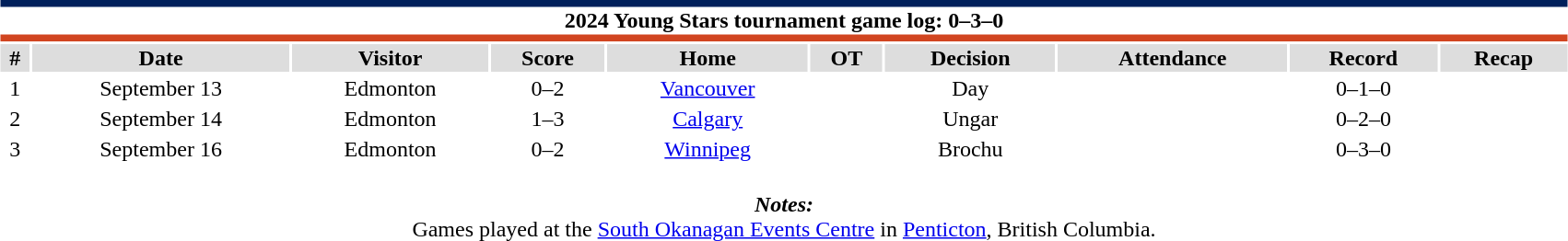<table class="toccolours collapsible collapsed" style="width:90%; clear:both; margin:1.5em auto; text-align:center;">
<tr>
<th colspan="10" style="background:#FFFFFF; border-top:#00205B 5px solid; border-bottom:#D14520 5px solid;">2024 Young Stars tournament game log: 0–3–0</th>
</tr>
<tr style="background:#ddd;">
<th>#</th>
<th>Date</th>
<th>Visitor</th>
<th>Score</th>
<th>Home</th>
<th>OT</th>
<th>Decision</th>
<th>Attendance</th>
<th>Record</th>
<th>Recap</th>
</tr>
<tr>
<td>1</td>
<td>September 13</td>
<td>Edmonton</td>
<td>0–2</td>
<td><a href='#'>Vancouver</a></td>
<td></td>
<td>Day</td>
<td></td>
<td>0–1–0</td>
<td></td>
</tr>
<tr>
<td>2</td>
<td>September 14</td>
<td>Edmonton</td>
<td>1–3</td>
<td><a href='#'>Calgary</a></td>
<td></td>
<td>Ungar</td>
<td></td>
<td>0–2–0</td>
<td></td>
</tr>
<tr>
<td>3</td>
<td>September 16</td>
<td>Edmonton</td>
<td>0–2</td>
<td><a href='#'>Winnipeg</a></td>
<td></td>
<td>Brochu</td>
<td></td>
<td>0–3–0</td>
<td></td>
</tr>
<tr>
<td colspan="10" style="text-align:center;"><br><strong><em>Notes:</em></strong><br>
Games played at the <a href='#'>South Okanagan Events Centre</a> in <a href='#'>Penticton</a>, British Columbia.</td>
</tr>
</table>
